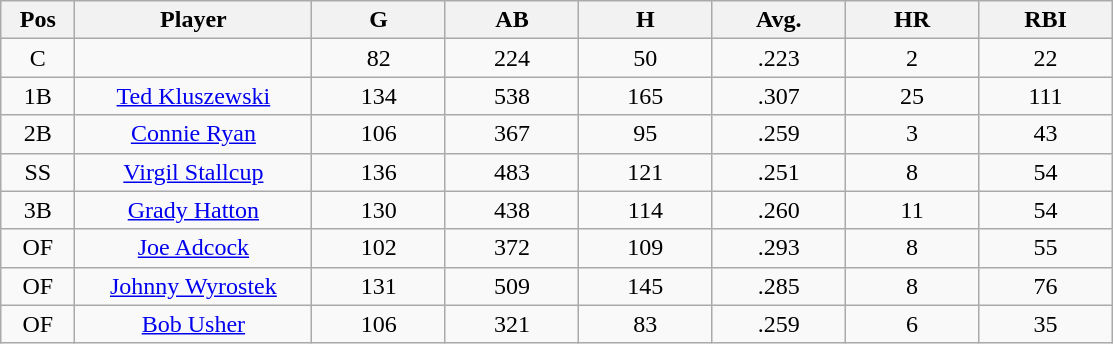<table class="wikitable sortable">
<tr>
<th bgcolor="#DDDDFF" width="5%">Pos</th>
<th bgcolor="#DDDDFF" width="16%">Player</th>
<th bgcolor="#DDDDFF" width="9%">G</th>
<th bgcolor="#DDDDFF" width="9%">AB</th>
<th bgcolor="#DDDDFF" width="9%">H</th>
<th bgcolor="#DDDDFF" width="9%">Avg.</th>
<th bgcolor="#DDDDFF" width="9%">HR</th>
<th bgcolor="#DDDDFF" width="9%">RBI</th>
</tr>
<tr align="center">
<td>C</td>
<td></td>
<td>82</td>
<td>224</td>
<td>50</td>
<td>.223</td>
<td>2</td>
<td>22</td>
</tr>
<tr align="center">
<td>1B</td>
<td><a href='#'>Ted Kluszewski</a></td>
<td>134</td>
<td>538</td>
<td>165</td>
<td>.307</td>
<td>25</td>
<td>111</td>
</tr>
<tr align="center">
<td>2B</td>
<td><a href='#'>Connie Ryan</a></td>
<td>106</td>
<td>367</td>
<td>95</td>
<td>.259</td>
<td>3</td>
<td>43</td>
</tr>
<tr align="center">
<td>SS</td>
<td><a href='#'>Virgil Stallcup</a></td>
<td>136</td>
<td>483</td>
<td>121</td>
<td>.251</td>
<td>8</td>
<td>54</td>
</tr>
<tr align="center">
<td>3B</td>
<td><a href='#'>Grady Hatton</a></td>
<td>130</td>
<td>438</td>
<td>114</td>
<td>.260</td>
<td>11</td>
<td>54</td>
</tr>
<tr align="center">
<td>OF</td>
<td><a href='#'>Joe Adcock</a></td>
<td>102</td>
<td>372</td>
<td>109</td>
<td>.293</td>
<td>8</td>
<td>55</td>
</tr>
<tr align="center">
<td>OF</td>
<td><a href='#'>Johnny Wyrostek</a></td>
<td>131</td>
<td>509</td>
<td>145</td>
<td>.285</td>
<td>8</td>
<td>76</td>
</tr>
<tr align="center">
<td>OF</td>
<td><a href='#'>Bob Usher</a></td>
<td>106</td>
<td>321</td>
<td>83</td>
<td>.259</td>
<td>6</td>
<td>35</td>
</tr>
</table>
